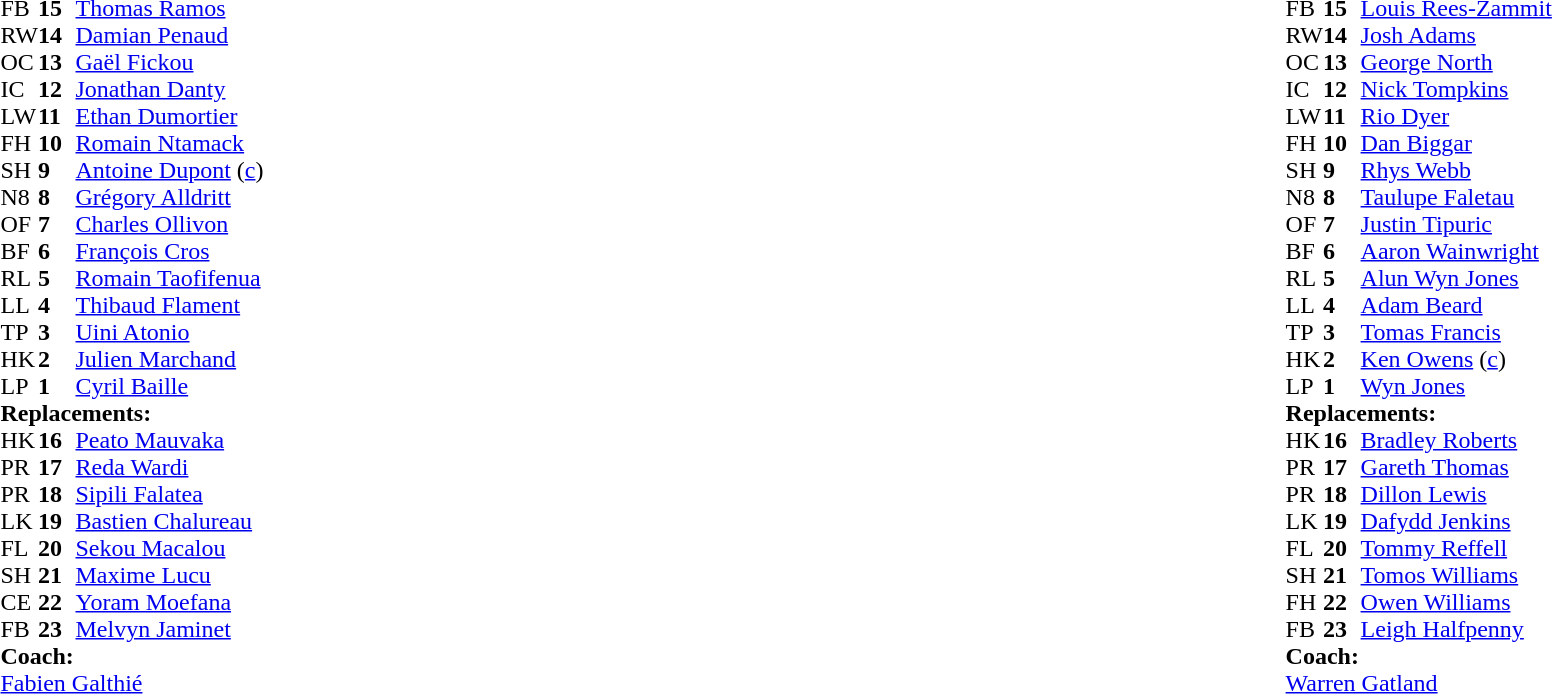<table style="width:100%">
<tr>
<td style="vertical-align:top; width:50%"><br><table cellspacing="0" cellpadding="0">
<tr>
<th width="25"></th>
<th width="25"></th>
</tr>
<tr>
<td>FB</td>
<td><strong>15</strong></td>
<td><a href='#'>Thomas Ramos</a></td>
</tr>
<tr>
<td>RW</td>
<td><strong>14</strong></td>
<td><a href='#'>Damian Penaud</a></td>
</tr>
<tr>
<td>OC</td>
<td><strong>13</strong></td>
<td><a href='#'>Gaël Fickou</a></td>
</tr>
<tr>
<td>IC</td>
<td><strong>12</strong></td>
<td><a href='#'>Jonathan Danty</a></td>
</tr>
<tr>
<td>LW</td>
<td><strong>11</strong></td>
<td><a href='#'>Ethan Dumortier</a></td>
<td></td>
<td></td>
</tr>
<tr>
<td>FH</td>
<td><strong>10</strong></td>
<td><a href='#'>Romain Ntamack</a></td>
</tr>
<tr>
<td>SH</td>
<td><strong>9</strong></td>
<td><a href='#'>Antoine Dupont</a> (<a href='#'>c</a>)</td>
<td></td>
<td></td>
</tr>
<tr>
<td>N8</td>
<td><strong>8</strong></td>
<td><a href='#'>Grégory Alldritt</a></td>
</tr>
<tr>
<td>OF</td>
<td><strong>7</strong></td>
<td><a href='#'>Charles Ollivon</a></td>
<td></td>
<td></td>
</tr>
<tr>
<td>BF</td>
<td><strong>6</strong></td>
<td><a href='#'>François Cros</a></td>
</tr>
<tr>
<td>RL</td>
<td><strong>5</strong></td>
<td><a href='#'>Romain Taofifenua</a></td>
<td></td>
<td></td>
</tr>
<tr>
<td>LL</td>
<td><strong>4</strong></td>
<td><a href='#'>Thibaud Flament</a></td>
</tr>
<tr>
<td>TP</td>
<td><strong>3</strong></td>
<td><a href='#'>Uini Atonio</a></td>
<td></td>
<td></td>
</tr>
<tr>
<td>HK</td>
<td><strong>2</strong></td>
<td><a href='#'>Julien Marchand</a></td>
<td></td>
<td></td>
</tr>
<tr>
<td>LP</td>
<td><strong>1</strong></td>
<td><a href='#'>Cyril Baille</a></td>
<td></td>
<td></td>
</tr>
<tr>
<td colspan="3"><strong>Replacements:</strong></td>
</tr>
<tr>
<td>HK</td>
<td><strong>16</strong></td>
<td><a href='#'>Peato Mauvaka</a></td>
<td></td>
<td></td>
</tr>
<tr>
<td>PR</td>
<td><strong>17</strong></td>
<td><a href='#'>Reda Wardi</a></td>
<td></td>
<td></td>
</tr>
<tr>
<td>PR</td>
<td><strong>18</strong></td>
<td><a href='#'>Sipili Falatea</a></td>
<td></td>
<td></td>
</tr>
<tr>
<td>LK</td>
<td><strong>19</strong></td>
<td><a href='#'>Bastien Chalureau</a></td>
<td></td>
<td></td>
</tr>
<tr>
<td>FL</td>
<td><strong>20</strong></td>
<td><a href='#'>Sekou Macalou</a></td>
<td></td>
<td></td>
</tr>
<tr>
<td>SH</td>
<td><strong>21</strong></td>
<td><a href='#'>Maxime Lucu</a></td>
<td></td>
<td></td>
</tr>
<tr>
<td>CE</td>
<td><strong>22</strong></td>
<td><a href='#'>Yoram Moefana</a></td>
<td></td>
<td></td>
</tr>
<tr>
<td>FB</td>
<td><strong>23</strong></td>
<td><a href='#'>Melvyn Jaminet</a></td>
</tr>
<tr>
<td colspan="3"><strong>Coach:</strong></td>
</tr>
<tr>
<td colspan="3"> <a href='#'>Fabien Galthié</a></td>
</tr>
</table>
</td>
<td style="vertical-align:top"></td>
<td style="vertical-align:top;width:50%"><br><table cellspacing="0" cellpadding="0" style="margin:auto">
<tr>
<th width="25"></th>
<th width="25"></th>
</tr>
<tr>
<td>FB</td>
<td><strong>15</strong></td>
<td><a href='#'>Louis Rees-Zammit</a></td>
<td></td>
<td></td>
</tr>
<tr>
<td>RW</td>
<td><strong>14</strong></td>
<td><a href='#'>Josh Adams</a></td>
</tr>
<tr>
<td>OC</td>
<td><strong>13</strong></td>
<td><a href='#'>George North</a></td>
</tr>
<tr>
<td>IC</td>
<td><strong>12</strong></td>
<td><a href='#'>Nick Tompkins</a></td>
</tr>
<tr>
<td>LW</td>
<td><strong>11</strong></td>
<td><a href='#'>Rio Dyer</a></td>
</tr>
<tr>
<td>FH</td>
<td><strong>10</strong></td>
<td><a href='#'>Dan Biggar</a></td>
<td></td>
<td></td>
</tr>
<tr>
<td>SH</td>
<td><strong>9</strong></td>
<td><a href='#'>Rhys Webb</a></td>
<td></td>
<td></td>
</tr>
<tr>
<td>N8</td>
<td><strong>8</strong></td>
<td><a href='#'>Taulupe Faletau</a></td>
<td></td>
<td></td>
</tr>
<tr>
<td>OF</td>
<td><strong>7</strong></td>
<td><a href='#'>Justin Tipuric</a></td>
</tr>
<tr>
<td>BF</td>
<td><strong>6</strong></td>
<td><a href='#'>Aaron Wainwright</a></td>
</tr>
<tr>
<td>RL</td>
<td><strong>5</strong></td>
<td><a href='#'>Alun Wyn Jones</a></td>
<td></td>
<td></td>
<td></td>
<td></td>
</tr>
<tr>
<td>LL</td>
<td><strong>4</strong></td>
<td><a href='#'>Adam Beard</a></td>
</tr>
<tr>
<td>TP</td>
<td><strong>3</strong></td>
<td><a href='#'>Tomas Francis</a></td>
<td></td>
<td></td>
</tr>
<tr>
<td>HK</td>
<td><strong>2</strong></td>
<td><a href='#'>Ken Owens</a> (<a href='#'>c</a>)</td>
<td></td>
<td></td>
</tr>
<tr>
<td>LP</td>
<td><strong>1</strong></td>
<td><a href='#'>Wyn Jones</a></td>
<td></td>
<td></td>
</tr>
<tr>
<td colspan="3"><strong>Replacements:</strong></td>
</tr>
<tr>
<td>HK</td>
<td><strong>16</strong></td>
<td><a href='#'>Bradley Roberts</a></td>
<td></td>
<td></td>
</tr>
<tr>
<td>PR</td>
<td><strong>17</strong></td>
<td><a href='#'>Gareth Thomas</a></td>
<td></td>
<td></td>
</tr>
<tr>
<td>PR</td>
<td><strong>18</strong></td>
<td><a href='#'>Dillon Lewis</a></td>
<td></td>
<td></td>
</tr>
<tr>
<td>LK</td>
<td><strong>19</strong></td>
<td><a href='#'>Dafydd Jenkins</a></td>
<td></td>
<td></td>
<td></td>
<td></td>
</tr>
<tr>
<td>FL</td>
<td><strong>20</strong></td>
<td><a href='#'>Tommy Reffell</a></td>
<td></td>
<td></td>
</tr>
<tr>
<td>SH</td>
<td><strong>21</strong></td>
<td><a href='#'>Tomos Williams</a></td>
<td></td>
<td></td>
</tr>
<tr>
<td>FH</td>
<td><strong>22</strong></td>
<td><a href='#'>Owen Williams</a></td>
<td></td>
<td></td>
</tr>
<tr>
<td>FB</td>
<td><strong>23</strong></td>
<td><a href='#'>Leigh Halfpenny</a></td>
<td></td>
<td></td>
</tr>
<tr>
<td colspan="3"><strong>Coach:</strong></td>
</tr>
<tr>
<td colspan="3"> <a href='#'>Warren Gatland</a></td>
</tr>
</table>
</td>
</tr>
</table>
